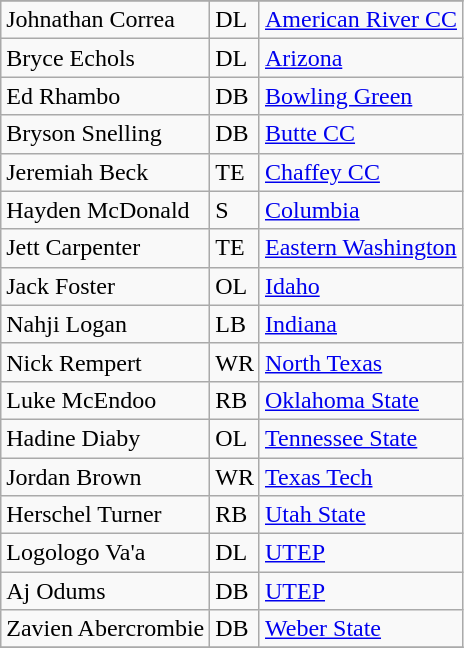<table class="wikitable sortable">
<tr>
</tr>
<tr>
<td>Johnathan Correa</td>
<td>DL</td>
<td><a href='#'>American River CC</a></td>
</tr>
<tr>
<td>Bryce Echols</td>
<td>DL</td>
<td><a href='#'>Arizona</a></td>
</tr>
<tr>
<td>Ed Rhambo</td>
<td>DB</td>
<td><a href='#'>Bowling Green</a></td>
</tr>
<tr>
<td>Bryson Snelling</td>
<td>DB</td>
<td><a href='#'>Butte CC</a></td>
</tr>
<tr>
<td>Jeremiah Beck</td>
<td>TE</td>
<td><a href='#'>Chaffey CC</a></td>
</tr>
<tr>
<td>Hayden McDonald</td>
<td>S</td>
<td><a href='#'>Columbia</a></td>
</tr>
<tr>
<td>Jett Carpenter</td>
<td>TE</td>
<td><a href='#'>Eastern Washington</a></td>
</tr>
<tr>
<td>Jack Foster</td>
<td>OL</td>
<td><a href='#'>Idaho</a></td>
</tr>
<tr>
<td>Nahji Logan</td>
<td>LB</td>
<td><a href='#'>Indiana</a></td>
</tr>
<tr>
<td>Nick Rempert</td>
<td>WR</td>
<td><a href='#'>North Texas</a></td>
</tr>
<tr>
<td>Luke McEndoo</td>
<td>RB</td>
<td><a href='#'>Oklahoma State</a></td>
</tr>
<tr>
<td>Hadine Diaby</td>
<td>OL</td>
<td><a href='#'>Tennessee State</a></td>
</tr>
<tr>
<td>Jordan Brown</td>
<td>WR</td>
<td><a href='#'>Texas Tech</a></td>
</tr>
<tr>
<td>Herschel Turner</td>
<td>RB</td>
<td><a href='#'>Utah State</a></td>
</tr>
<tr>
<td>Logologo Va'a</td>
<td>DL</td>
<td><a href='#'>UTEP</a></td>
</tr>
<tr>
<td>Aj Odums</td>
<td>DB</td>
<td><a href='#'>UTEP</a></td>
</tr>
<tr>
<td>Zavien Abercrombie</td>
<td>DB</td>
<td><a href='#'>Weber State</a></td>
</tr>
<tr>
</tr>
</table>
